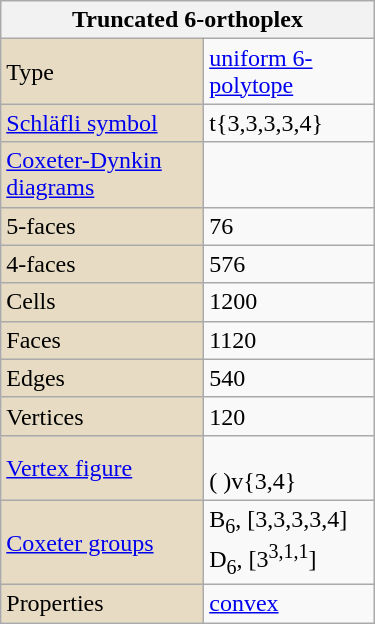<table class="wikitable" align="right" style="margin-left:10px" width="250">
<tr>
<th bgcolor=#e7dcc3 colspan=2>Truncated 6-orthoplex</th>
</tr>
<tr>
<td bgcolor=#e7dcc3>Type</td>
<td><a href='#'>uniform 6-polytope</a></td>
</tr>
<tr>
<td bgcolor=#e7dcc3><a href='#'>Schläfli symbol</a></td>
<td>t{3,3,3,3,4}</td>
</tr>
<tr>
<td bgcolor=#e7dcc3><a href='#'>Coxeter-Dynkin diagrams</a></td>
<td><br><br></td>
</tr>
<tr>
<td bgcolor=#e7dcc3>5-faces</td>
<td>76</td>
</tr>
<tr>
<td bgcolor=#e7dcc3>4-faces</td>
<td>576</td>
</tr>
<tr>
<td bgcolor=#e7dcc3>Cells</td>
<td>1200</td>
</tr>
<tr>
<td bgcolor=#e7dcc3>Faces</td>
<td>1120</td>
</tr>
<tr>
<td bgcolor=#e7dcc3>Edges</td>
<td>540</td>
</tr>
<tr>
<td bgcolor=#e7dcc3>Vertices</td>
<td>120</td>
</tr>
<tr>
<td bgcolor=#e7dcc3><a href='#'>Vertex figure</a></td>
<td><br>( )v{3,4}</td>
</tr>
<tr>
<td bgcolor=#e7dcc3><a href='#'>Coxeter groups</a></td>
<td>B<sub>6</sub>, [3,3,3,3,4]<br>D<sub>6</sub>, [3<sup>3,1,1</sup>]</td>
</tr>
<tr>
<td bgcolor=#e7dcc3>Properties</td>
<td><a href='#'>convex</a></td>
</tr>
</table>
